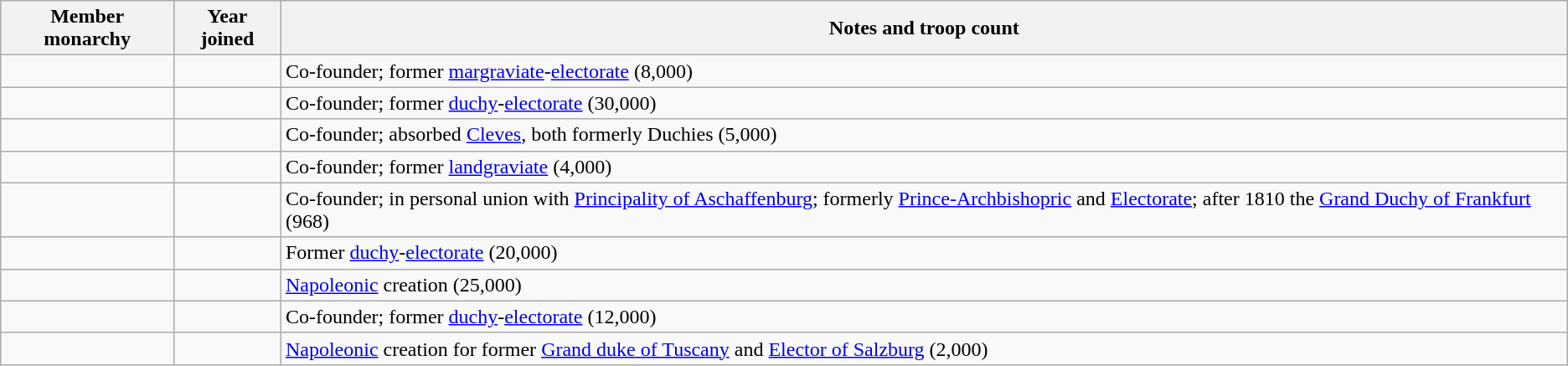<table class="wikitable sortable">
<tr>
<th>Member monarchy</th>
<th>Year joined</th>
<th class="unsortable">Notes and troop count</th>
</tr>
<tr>
<td> </td>
<td align="center"></td>
<td>Co-founder; former <a href='#'>margraviate</a>-<a href='#'>electorate</a> (8,000)</td>
</tr>
<tr>
<td> </td>
<td align="center"></td>
<td>Co-founder; former <a href='#'>duchy</a>-<a href='#'>electorate</a> (30,000)</td>
</tr>
<tr>
<td> </td>
<td align="center"></td>
<td>Co-founder; absorbed <a href='#'>Cleves</a>, both formerly Duchies (5,000)</td>
</tr>
<tr>
<td> </td>
<td align="center"></td>
<td>Co-founder; former <a href='#'>landgraviate</a> (4,000)</td>
</tr>
<tr>
<td> </td>
<td align="center"></td>
<td>Co-founder; in personal union with  <a href='#'>Principality of Aschaffenburg</a>; formerly <a href='#'>Prince-Archbishopric</a> and <a href='#'>Electorate</a>; after 1810 the  <a href='#'>Grand Duchy of Frankfurt</a> (968)</td>
</tr>
<tr>
<td> </td>
<td align="center"></td>
<td>Former <a href='#'>duchy</a>-<a href='#'>electorate</a> (20,000)</td>
</tr>
<tr>
<td> </td>
<td align="center"></td>
<td><a href='#'>Napoleonic</a> creation (25,000)</td>
</tr>
<tr>
<td> </td>
<td align="center"></td>
<td>Co-founder; former <a href='#'>duchy</a>-<a href='#'>electorate</a> (12,000)</td>
</tr>
<tr>
<td> </td>
<td align="center"></td>
<td><a href='#'>Napoleonic</a> creation for former <a href='#'>Grand duke of Tuscany</a> and <a href='#'>Elector of Salzburg</a> (2,000)</td>
</tr>
</table>
